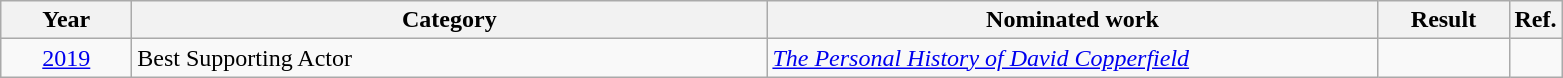<table class=wikitable>
<tr>
<th scope="col" style="width:5em;">Year</th>
<th scope="col" style="width:26em;">Category</th>
<th scope="col" style="width:25em;">Nominated work</th>
<th scope="col" style="width:5em;">Result</th>
<th>Ref.</th>
</tr>
<tr>
<td style="text-align:center;"><a href='#'>2019</a></td>
<td>Best Supporting Actor</td>
<td><em><a href='#'>The Personal History of David Copperfield</a></em></td>
<td></td>
<td></td>
</tr>
</table>
